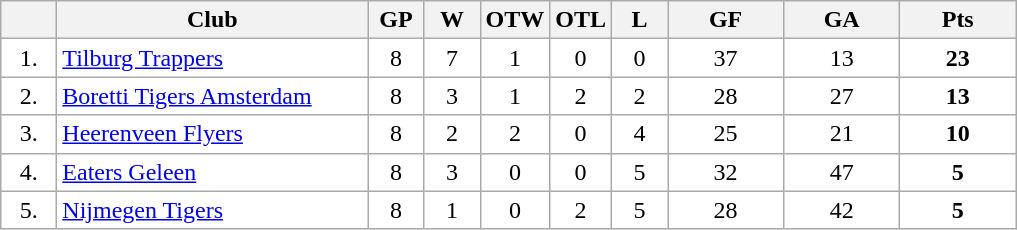<table class="wikitable">
<tr>
<th width="30"></th>
<th width="200">Club</th>
<th width="30">GP</th>
<th width="30">W</th>
<th width="30">OTW</th>
<th width="30">OTL</th>
<th width="30">L</th>
<th width="70">GF</th>
<th width="70">GA</th>
<th width="70">Pts</th>
</tr>
<tr bgcolor="#FFFFFF" align="center">
<td>1.</td>
<td align="left"><a href='#'>Tilburg Trappers</a></td>
<td>8</td>
<td>7</td>
<td>1</td>
<td>0</td>
<td>0</td>
<td>37</td>
<td>13</td>
<td><strong>23</strong></td>
</tr>
<tr bgcolor="#FFFFFF" align="center">
<td>2.</td>
<td align="left"><a href='#'>Boretti Tigers Amsterdam</a></td>
<td>8</td>
<td>3</td>
<td>1</td>
<td>2</td>
<td>2</td>
<td>28</td>
<td>27</td>
<td><strong>13</strong></td>
</tr>
<tr bgcolor="#FFFFFF" align="center">
<td>3.</td>
<td align="left"><a href='#'>Heerenveen Flyers</a></td>
<td>8</td>
<td>2</td>
<td>2</td>
<td>0</td>
<td>4</td>
<td>25</td>
<td>21</td>
<td><strong>10</strong></td>
</tr>
<tr bgcolor="#FFFFFF" align="center">
<td>4.</td>
<td align="left"><a href='#'>Eaters Geleen</a></td>
<td>8</td>
<td>3</td>
<td>0</td>
<td>0</td>
<td>5</td>
<td>32</td>
<td>47</td>
<td><strong>5</strong></td>
</tr>
<tr bgcolor="#FFFFFF" align="center">
<td>5.</td>
<td align="left"><a href='#'>Nijmegen Tigers</a></td>
<td>8</td>
<td>1</td>
<td>0</td>
<td>2</td>
<td>5</td>
<td>28</td>
<td>42</td>
<td><strong>5</strong></td>
</tr>
</table>
